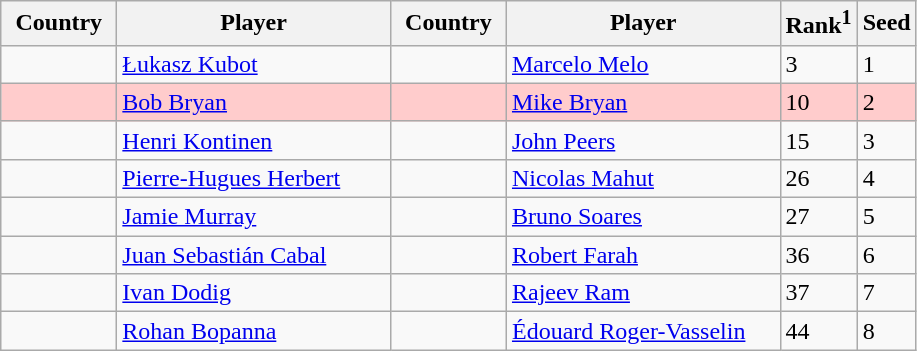<table class="sortable wikitable">
<tr>
<th width="70">Country</th>
<th width="175">Player</th>
<th width="70">Country</th>
<th width="175">Player</th>
<th>Rank<sup>1</sup></th>
<th>Seed</th>
</tr>
<tr>
<td></td>
<td><a href='#'>Łukasz Kubot</a></td>
<td></td>
<td><a href='#'>Marcelo Melo</a></td>
<td>3</td>
<td>1</td>
</tr>
<tr style="background:#fcc;">
<td></td>
<td><a href='#'>Bob Bryan</a></td>
<td></td>
<td><a href='#'>Mike Bryan</a></td>
<td>10</td>
<td>2</td>
</tr>
<tr>
<td></td>
<td><a href='#'>Henri Kontinen</a></td>
<td></td>
<td><a href='#'>John Peers</a></td>
<td>15</td>
<td>3</td>
</tr>
<tr>
<td></td>
<td><a href='#'>Pierre-Hugues Herbert</a></td>
<td></td>
<td><a href='#'>Nicolas Mahut</a></td>
<td>26</td>
<td>4</td>
</tr>
<tr>
<td></td>
<td><a href='#'>Jamie Murray</a></td>
<td></td>
<td><a href='#'>Bruno Soares</a></td>
<td>27</td>
<td>5</td>
</tr>
<tr>
<td></td>
<td><a href='#'>Juan Sebastián Cabal</a></td>
<td></td>
<td><a href='#'>Robert Farah</a></td>
<td>36</td>
<td>6</td>
</tr>
<tr>
<td></td>
<td><a href='#'>Ivan Dodig</a></td>
<td></td>
<td><a href='#'>Rajeev Ram</a></td>
<td>37</td>
<td>7</td>
</tr>
<tr>
<td></td>
<td><a href='#'>Rohan Bopanna</a></td>
<td></td>
<td><a href='#'>Édouard Roger-Vasselin</a></td>
<td>44</td>
<td>8</td>
</tr>
</table>
